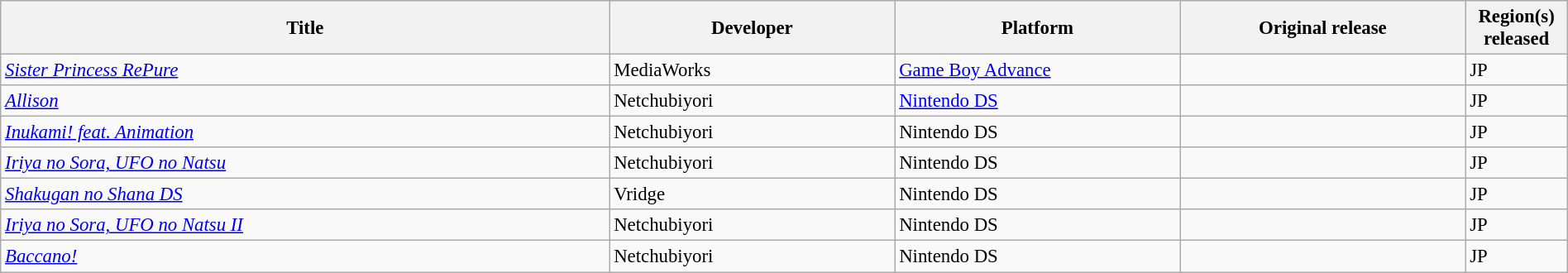<table class="wikitable sortable" style="width:100%; font-size:95%;">
<tr>
<th width="32%">Title</th>
<th width="15%">Developer</th>
<th width="15%">Platform</th>
<th width="15%">Original release</th>
<th width="5%">Region(s) released</th>
</tr>
<tr>
<td><em><a href='#'>Sister Princess RePure</a></em></td>
<td>MediaWorks</td>
<td><a href='#'>Game Boy Advance</a></td>
<td></td>
<td>JP</td>
</tr>
<tr>
<td><em><a href='#'>Allison</a></em></td>
<td>Netchubiyori</td>
<td><a href='#'>Nintendo DS</a></td>
<td></td>
<td>JP</td>
</tr>
<tr>
<td><em><a href='#'>Inukami! feat. Animation</a></em></td>
<td>Netchubiyori</td>
<td>Nintendo DS</td>
<td></td>
<td>JP</td>
</tr>
<tr>
<td><em><a href='#'>Iriya no Sora, UFO no Natsu</a></em></td>
<td>Netchubiyori</td>
<td>Nintendo DS</td>
<td></td>
<td>JP</td>
</tr>
<tr>
<td><em><a href='#'>Shakugan no Shana DS</a></em></td>
<td>Vridge</td>
<td>Nintendo DS</td>
<td></td>
<td>JP</td>
</tr>
<tr>
<td><em><a href='#'>Iriya no Sora, UFO no Natsu II</a></em></td>
<td>Netchubiyori</td>
<td>Nintendo DS</td>
<td></td>
<td>JP</td>
</tr>
<tr>
<td><em><a href='#'>Baccano!</a></em></td>
<td>Netchubiyori</td>
<td>Nintendo DS</td>
<td></td>
<td>JP</td>
</tr>
</table>
